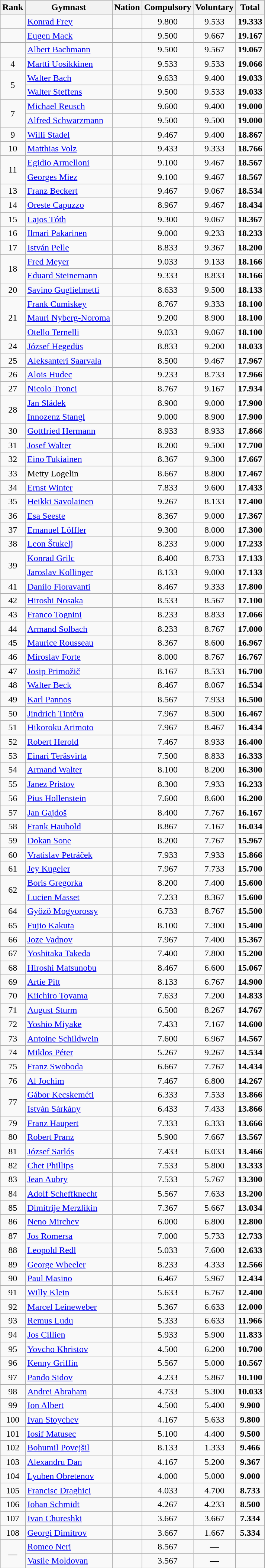<table class="wikitable sortable" style="text-align:center">
<tr>
<th>Rank</th>
<th>Gymnast</th>
<th>Nation</th>
<th>Compulsory</th>
<th>Voluntary</th>
<th>Total</th>
</tr>
<tr>
<td></td>
<td align=left><a href='#'>Konrad Frey</a></td>
<td align=left></td>
<td>9.800</td>
<td>9.533</td>
<td><strong>19.333</strong></td>
</tr>
<tr>
<td></td>
<td align=left><a href='#'>Eugen Mack</a></td>
<td align=left></td>
<td>9.500</td>
<td>9.667</td>
<td><strong>19.167</strong></td>
</tr>
<tr>
<td></td>
<td align=left><a href='#'>Albert Bachmann</a></td>
<td align=left></td>
<td>9.500</td>
<td>9.567</td>
<td><strong>19.067</strong></td>
</tr>
<tr>
<td>4</td>
<td align=left><a href='#'>Martti Uosikkinen</a></td>
<td align=left></td>
<td>9.533</td>
<td>9.533</td>
<td><strong>19.066</strong></td>
</tr>
<tr>
<td rowspan=2>5</td>
<td align=left><a href='#'>Walter Bach</a></td>
<td align=left></td>
<td>9.633</td>
<td>9.400</td>
<td><strong>19.033</strong></td>
</tr>
<tr>
<td align=left><a href='#'>Walter Steffens</a></td>
<td align=left></td>
<td>9.500</td>
<td>9.533</td>
<td><strong>19.033</strong></td>
</tr>
<tr>
<td rowspan=2>7</td>
<td align=left><a href='#'>Michael Reusch</a></td>
<td align=left></td>
<td>9.600</td>
<td>9.400</td>
<td><strong>19.000</strong></td>
</tr>
<tr>
<td align=left><a href='#'>Alfred Schwarzmann</a></td>
<td align=left></td>
<td>9.500</td>
<td>9.500</td>
<td><strong>19.000</strong></td>
</tr>
<tr>
<td>9</td>
<td align=left><a href='#'>Willi Stadel</a></td>
<td align=left></td>
<td>9.467</td>
<td>9.400</td>
<td><strong>18.867</strong></td>
</tr>
<tr>
<td>10</td>
<td align=left><a href='#'>Matthias Volz</a></td>
<td align=left></td>
<td>9.433</td>
<td>9.333</td>
<td><strong>18.766</strong></td>
</tr>
<tr>
<td rowspan=2>11</td>
<td align=left><a href='#'>Egidio Armelloni</a></td>
<td align=left></td>
<td>9.100</td>
<td>9.467</td>
<td><strong>18.567</strong></td>
</tr>
<tr>
<td align=left><a href='#'>Georges Miez</a></td>
<td align=left></td>
<td>9.100</td>
<td>9.467</td>
<td><strong>18.567</strong></td>
</tr>
<tr>
<td>13</td>
<td align=left><a href='#'>Franz Beckert</a></td>
<td align=left></td>
<td>9.467</td>
<td>9.067</td>
<td><strong>18.534</strong></td>
</tr>
<tr>
<td>14</td>
<td align=left><a href='#'>Oreste Capuzzo</a></td>
<td align=left></td>
<td>8.967</td>
<td>9.467</td>
<td><strong>18.434</strong></td>
</tr>
<tr>
<td>15</td>
<td align=left><a href='#'>Lajos Tóth</a></td>
<td align=left></td>
<td>9.300</td>
<td>9.067</td>
<td><strong>18.367</strong></td>
</tr>
<tr>
<td>16</td>
<td align=left><a href='#'>Ilmari Pakarinen</a></td>
<td align=left></td>
<td>9.000</td>
<td>9.233</td>
<td><strong>18.233</strong></td>
</tr>
<tr>
<td>17</td>
<td align=left><a href='#'>István Pelle</a></td>
<td align=left></td>
<td>8.833</td>
<td>9.367</td>
<td><strong>18.200</strong></td>
</tr>
<tr>
<td rowspan=2>18</td>
<td align=left><a href='#'>Fred Meyer</a></td>
<td align=left></td>
<td>9.033</td>
<td>9.133</td>
<td><strong>18.166</strong></td>
</tr>
<tr>
<td align=left><a href='#'>Eduard Steinemann</a></td>
<td align=left></td>
<td>9.333</td>
<td>8.833</td>
<td><strong>18.166</strong></td>
</tr>
<tr>
<td>20</td>
<td align=left><a href='#'>Savino Guglielmetti</a></td>
<td align=left></td>
<td>8.633</td>
<td>9.500</td>
<td><strong>18.133</strong></td>
</tr>
<tr>
<td rowspan=3>21</td>
<td align=left><a href='#'>Frank Cumiskey</a></td>
<td align=left></td>
<td>8.767</td>
<td>9.333</td>
<td><strong>18.100</strong></td>
</tr>
<tr>
<td align=left><a href='#'>Mauri Nyberg-Noroma</a></td>
<td align=left></td>
<td>9.200</td>
<td>8.900</td>
<td><strong>18.100</strong></td>
</tr>
<tr>
<td align=left><a href='#'>Otello Ternelli</a></td>
<td align=left></td>
<td>9.033</td>
<td>9.067</td>
<td><strong>18.100</strong></td>
</tr>
<tr>
<td>24</td>
<td align=left><a href='#'>József Hegedüs</a></td>
<td align=left></td>
<td>8.833</td>
<td>9.200</td>
<td><strong>18.033</strong></td>
</tr>
<tr>
<td>25</td>
<td align=left><a href='#'>Aleksanteri Saarvala</a></td>
<td align=left></td>
<td>8.500</td>
<td>9.467</td>
<td><strong>17.967</strong></td>
</tr>
<tr>
<td>26</td>
<td align=left><a href='#'>Alois Hudec</a></td>
<td align=left></td>
<td>9.233</td>
<td>8.733</td>
<td><strong>17.966</strong></td>
</tr>
<tr>
<td>27</td>
<td align=left><a href='#'>Nicolo Tronci</a></td>
<td align=left></td>
<td>8.767</td>
<td>9.167</td>
<td><strong>17.934</strong></td>
</tr>
<tr>
<td rowspan=2>28</td>
<td align=left><a href='#'>Jan Sládek</a></td>
<td align=left></td>
<td>8.900</td>
<td>9.000</td>
<td><strong>17.900</strong></td>
</tr>
<tr>
<td align=left><a href='#'>Innozenz Stangl</a></td>
<td align=left></td>
<td>9.000</td>
<td>8.900</td>
<td><strong>17.900</strong></td>
</tr>
<tr>
<td>30</td>
<td align=left><a href='#'>Gottfried Hermann</a></td>
<td align=left></td>
<td>8.933</td>
<td>8.933</td>
<td><strong>17.866</strong></td>
</tr>
<tr>
<td>31</td>
<td align=left><a href='#'>Josef Walter</a></td>
<td align=left></td>
<td>8.200</td>
<td>9.500</td>
<td><strong>17.700</strong></td>
</tr>
<tr>
<td>32</td>
<td align=left><a href='#'>Eino Tukiainen</a></td>
<td align=left></td>
<td>8.367</td>
<td>9.300</td>
<td><strong>17.667</strong></td>
</tr>
<tr>
<td>33</td>
<td align=left>Metty Logelin</td>
<td align=left></td>
<td>8.667</td>
<td>8.800</td>
<td><strong>17.467</strong></td>
</tr>
<tr>
<td>34</td>
<td align=left><a href='#'>Ernst Winter</a></td>
<td align=left></td>
<td>7.833</td>
<td>9.600</td>
<td><strong>17.433</strong></td>
</tr>
<tr>
<td>35</td>
<td align=left><a href='#'>Heikki Savolainen</a></td>
<td align=left></td>
<td>9.267</td>
<td>8.133</td>
<td><strong>17.400</strong></td>
</tr>
<tr>
<td>36</td>
<td align=left><a href='#'>Esa Seeste</a></td>
<td align=left></td>
<td>8.367</td>
<td>9.000</td>
<td><strong>17.367</strong></td>
</tr>
<tr>
<td>37</td>
<td align=left><a href='#'>Emanuel Löffler</a></td>
<td align=left></td>
<td>9.300</td>
<td>8.000</td>
<td><strong>17.300</strong></td>
</tr>
<tr>
<td>38</td>
<td align=left><a href='#'>Leon Štukelj</a></td>
<td align=left></td>
<td>8.233</td>
<td>9.000</td>
<td><strong>17.233</strong></td>
</tr>
<tr>
<td rowspan=2>39</td>
<td align=left><a href='#'>Konrad Grilc</a></td>
<td align=left></td>
<td>8.400</td>
<td>8.733</td>
<td><strong>17.133</strong></td>
</tr>
<tr>
<td align=left><a href='#'>Jaroslav Kollinger</a></td>
<td align=left></td>
<td>8.133</td>
<td>9.000</td>
<td><strong>17.133</strong></td>
</tr>
<tr>
<td>41</td>
<td align=left><a href='#'>Danilo Fioravanti</a></td>
<td align=left></td>
<td>8.467</td>
<td>9.333</td>
<td><strong>17.800</strong></td>
</tr>
<tr>
<td>42</td>
<td align=left><a href='#'>Hiroshi Nosaka</a></td>
<td align=left></td>
<td>8.533</td>
<td>8.567</td>
<td><strong>17.100</strong></td>
</tr>
<tr>
<td>43</td>
<td align=left><a href='#'>Franco Tognini</a></td>
<td align=left></td>
<td>8.233</td>
<td>8.833</td>
<td><strong>17.066</strong></td>
</tr>
<tr>
<td>44</td>
<td align=left><a href='#'>Armand Solbach</a></td>
<td align=left></td>
<td>8.233</td>
<td>8.767</td>
<td><strong>17.000</strong></td>
</tr>
<tr>
<td>45</td>
<td align=left><a href='#'>Maurice Rousseau</a></td>
<td align=left></td>
<td>8.367</td>
<td>8.600</td>
<td><strong>16.967</strong></td>
</tr>
<tr>
<td>46</td>
<td align=left><a href='#'>Miroslav Forte</a></td>
<td align=left></td>
<td>8.000</td>
<td>8.767</td>
<td><strong>16.767</strong></td>
</tr>
<tr>
<td>47</td>
<td align=left><a href='#'>Josip Primožič</a></td>
<td align=left></td>
<td>8.167</td>
<td>8.533</td>
<td><strong>16.700</strong></td>
</tr>
<tr>
<td>48</td>
<td align=left><a href='#'>Walter Beck</a></td>
<td align=left></td>
<td>8.467</td>
<td>8.067</td>
<td><strong>16.534</strong></td>
</tr>
<tr>
<td>49</td>
<td align=left><a href='#'>Karl Pannos</a></td>
<td align=left></td>
<td>8.567</td>
<td>7.933</td>
<td><strong>16.500</strong></td>
</tr>
<tr>
<td>50</td>
<td align=left><a href='#'>Jindrich Tintěra</a></td>
<td align=left></td>
<td>7.967</td>
<td>8.500</td>
<td><strong>16.467</strong></td>
</tr>
<tr>
<td>51</td>
<td align=left><a href='#'>Hikoroku Arimoto</a></td>
<td align=left></td>
<td>7.967</td>
<td>8.467</td>
<td><strong>16.434</strong></td>
</tr>
<tr>
<td>52</td>
<td align=left><a href='#'>Robert Herold</a></td>
<td align=left></td>
<td>7.467</td>
<td>8.933</td>
<td><strong>16.400</strong></td>
</tr>
<tr>
<td>53</td>
<td align=left><a href='#'>Einari Teräsvirta</a></td>
<td align=left></td>
<td>7.500</td>
<td>8.833</td>
<td><strong>16.333</strong></td>
</tr>
<tr>
<td>54</td>
<td align=left><a href='#'>Armand Walter</a></td>
<td align=left></td>
<td>8.100</td>
<td>8.200</td>
<td><strong>16.300</strong></td>
</tr>
<tr>
<td>55</td>
<td align=left><a href='#'>Janez Pristov</a></td>
<td align=left></td>
<td>8.300</td>
<td>7.933</td>
<td><strong>16.233</strong></td>
</tr>
<tr>
<td>56</td>
<td align=left><a href='#'>Pius Hollenstein</a></td>
<td align=left></td>
<td>7.600</td>
<td>8.600</td>
<td><strong>16.200</strong></td>
</tr>
<tr>
<td>57</td>
<td align=left><a href='#'>Jan Gajdoš</a></td>
<td align=left></td>
<td>8.400</td>
<td>7.767</td>
<td><strong>16.167</strong></td>
</tr>
<tr>
<td>58</td>
<td align=left><a href='#'>Frank Haubold</a></td>
<td align=left></td>
<td>8.867</td>
<td>7.167</td>
<td><strong>16.034</strong></td>
</tr>
<tr>
<td>59</td>
<td align=left><a href='#'>Dokan Sone</a></td>
<td align=left></td>
<td>8.200</td>
<td>7.767</td>
<td><strong>15.967</strong></td>
</tr>
<tr>
<td>60</td>
<td align=left><a href='#'>Vratislav Petráček</a></td>
<td align=left></td>
<td>7.933</td>
<td>7.933</td>
<td><strong>15.866</strong></td>
</tr>
<tr>
<td>61</td>
<td align=left><a href='#'>Jey Kugeler</a></td>
<td align=left></td>
<td>7.967</td>
<td>7.733</td>
<td><strong>15.700</strong></td>
</tr>
<tr>
<td rowspan=2>62</td>
<td align=left><a href='#'>Boris Gregorka</a></td>
<td align=left></td>
<td>8.200</td>
<td>7.400</td>
<td><strong>15.600</strong></td>
</tr>
<tr>
<td align=left><a href='#'>Lucien Masset</a></td>
<td align=left></td>
<td>7.233</td>
<td>8.367</td>
<td><strong>15.600</strong></td>
</tr>
<tr>
<td>64</td>
<td align=left><a href='#'>Gyözö Mogyorossy</a></td>
<td align=left></td>
<td>6.733</td>
<td>8.767</td>
<td><strong>15.500</strong></td>
</tr>
<tr>
<td>65</td>
<td align=left><a href='#'>Fujio Kakuta</a></td>
<td align=left></td>
<td>8.100</td>
<td>7.300</td>
<td><strong>15.400</strong></td>
</tr>
<tr>
<td>66</td>
<td align=left><a href='#'>Joze Vadnov</a></td>
<td align=left></td>
<td>7.967</td>
<td>7.400</td>
<td><strong>15.367</strong></td>
</tr>
<tr>
<td>67</td>
<td align=left><a href='#'>Yoshitaka Takeda</a></td>
<td align=left></td>
<td>7.400</td>
<td>7.800</td>
<td><strong>15.200</strong></td>
</tr>
<tr>
<td>68</td>
<td align=left><a href='#'>Hiroshi Matsunobu</a></td>
<td align=left></td>
<td>8.467</td>
<td>6.600</td>
<td><strong>15.067</strong></td>
</tr>
<tr>
<td>69</td>
<td align=left><a href='#'>Artie Pitt</a></td>
<td align=left></td>
<td>8.133</td>
<td>6.767</td>
<td><strong>14.900</strong></td>
</tr>
<tr>
<td>70</td>
<td align=left><a href='#'>Kiichiro Toyama</a></td>
<td align=left></td>
<td>7.633</td>
<td>7.200</td>
<td><strong>14.833</strong></td>
</tr>
<tr>
<td>71</td>
<td align=left><a href='#'>August Sturm</a></td>
<td align=left></td>
<td>6.500</td>
<td>8.267</td>
<td><strong>14.767</strong></td>
</tr>
<tr>
<td>72</td>
<td align=left><a href='#'>Yoshio Miyake</a></td>
<td align=left></td>
<td>7.433</td>
<td>7.167</td>
<td><strong>14.600</strong></td>
</tr>
<tr>
<td>73</td>
<td align=left><a href='#'>Antoine Schildwein</a></td>
<td align=left></td>
<td>7.600</td>
<td>6.967</td>
<td><strong>14.567</strong></td>
</tr>
<tr>
<td>74</td>
<td align=left><a href='#'>Miklos Péter</a></td>
<td align=left></td>
<td>5.267</td>
<td>9.267</td>
<td><strong>14.534</strong></td>
</tr>
<tr>
<td>75</td>
<td align=left><a href='#'>Franz Swoboda</a></td>
<td align=left></td>
<td>6.667</td>
<td>7.767</td>
<td><strong>14.434</strong></td>
</tr>
<tr>
<td>76</td>
<td align=left><a href='#'>Al Jochim</a></td>
<td align=left></td>
<td>7.467</td>
<td>6.800</td>
<td><strong>14.267</strong></td>
</tr>
<tr>
<td rowspan=2>77</td>
<td align=left><a href='#'>Gábor Kecskeméti</a></td>
<td align=left></td>
<td>6.333</td>
<td>7.533</td>
<td><strong>13.866</strong></td>
</tr>
<tr>
<td align=left><a href='#'>István Sárkány</a></td>
<td align=left></td>
<td>6.433</td>
<td>7.433</td>
<td><strong>13.866</strong></td>
</tr>
<tr>
<td>79</td>
<td align=left><a href='#'>Franz Haupert</a></td>
<td align=left></td>
<td>7.333</td>
<td>6.333</td>
<td><strong>13.666</strong></td>
</tr>
<tr>
<td>80</td>
<td align=left><a href='#'>Robert Pranz</a></td>
<td align=left></td>
<td>5.900</td>
<td>7.667</td>
<td><strong>13.567</strong></td>
</tr>
<tr>
<td>81</td>
<td align=left><a href='#'>József Sarlós</a></td>
<td align=left></td>
<td>7.433</td>
<td>6.033</td>
<td><strong>13.466</strong></td>
</tr>
<tr>
<td>82</td>
<td align=left><a href='#'>Chet Phillips</a></td>
<td align=left></td>
<td>7.533</td>
<td>5.800</td>
<td><strong>13.333</strong></td>
</tr>
<tr>
<td>83</td>
<td align=left><a href='#'>Jean Aubry</a></td>
<td align=left></td>
<td>7.533</td>
<td>5.767</td>
<td><strong>13.300</strong></td>
</tr>
<tr>
<td>84</td>
<td align=left><a href='#'>Adolf Scheffknecht</a></td>
<td align=left></td>
<td>5.567</td>
<td>7.633</td>
<td><strong>13.200</strong></td>
</tr>
<tr>
<td>85</td>
<td align=left><a href='#'>Dimitrije Merzlikin</a></td>
<td align=left></td>
<td>7.367</td>
<td>5.667</td>
<td><strong>13.034</strong></td>
</tr>
<tr>
<td>86</td>
<td align=left><a href='#'>Neno Mirchev</a></td>
<td align=left></td>
<td>6.000</td>
<td>6.800</td>
<td><strong>12.800</strong></td>
</tr>
<tr>
<td>87</td>
<td align=left><a href='#'>Jos Romersa</a></td>
<td align=left></td>
<td>7.000</td>
<td>5.733</td>
<td><strong>12.733</strong></td>
</tr>
<tr>
<td>88</td>
<td align=left><a href='#'>Leopold Redl</a></td>
<td align=left></td>
<td>5.033</td>
<td>7.600</td>
<td><strong>12.633</strong></td>
</tr>
<tr>
<td>89</td>
<td align=left><a href='#'>George Wheeler</a></td>
<td align=left></td>
<td>8.233</td>
<td>4.333</td>
<td><strong>12.566</strong></td>
</tr>
<tr>
<td>90</td>
<td align=left><a href='#'>Paul Masino</a></td>
<td align=left></td>
<td>6.467</td>
<td>5.967</td>
<td><strong>12.434</strong></td>
</tr>
<tr>
<td>91</td>
<td align=left><a href='#'>Willy Klein</a></td>
<td align=left></td>
<td>5.633</td>
<td>6.767</td>
<td><strong>12.400</strong></td>
</tr>
<tr>
<td>92</td>
<td align=left><a href='#'>Marcel Leineweber</a></td>
<td align=left></td>
<td>5.367</td>
<td>6.633</td>
<td><strong>12.000</strong></td>
</tr>
<tr>
<td>93</td>
<td align=left><a href='#'>Remus Ludu</a></td>
<td align=left></td>
<td>5.333</td>
<td>6.633</td>
<td><strong>11.966</strong></td>
</tr>
<tr>
<td>94</td>
<td align=left><a href='#'>Jos Cillien</a></td>
<td align=left></td>
<td>5.933</td>
<td>5.900</td>
<td><strong>11.833</strong></td>
</tr>
<tr>
<td>95</td>
<td align=left><a href='#'>Yovcho Khristov</a></td>
<td align=left></td>
<td>4.500</td>
<td>6.200</td>
<td><strong>10.700</strong></td>
</tr>
<tr>
<td>96</td>
<td align=left><a href='#'>Kenny Griffin</a></td>
<td align=left></td>
<td>5.567</td>
<td>5.000</td>
<td><strong>10.567</strong></td>
</tr>
<tr>
<td>97</td>
<td align=left><a href='#'>Pando Sidov</a></td>
<td align=left></td>
<td>4.233</td>
<td>5.867</td>
<td><strong>10.100</strong></td>
</tr>
<tr>
<td>98</td>
<td align=left><a href='#'>Andrei Abraham</a></td>
<td align=left></td>
<td>4.733</td>
<td>5.300</td>
<td><strong>10.033</strong></td>
</tr>
<tr>
<td>99</td>
<td align=left><a href='#'>Ion Albert</a></td>
<td align=left></td>
<td>4.500</td>
<td>5.400</td>
<td><strong>9.900</strong></td>
</tr>
<tr>
<td>100</td>
<td align=left><a href='#'>Ivan Stoychev</a></td>
<td align=left></td>
<td>4.167</td>
<td>5.633</td>
<td><strong>9.800</strong></td>
</tr>
<tr>
<td>101</td>
<td align=left><a href='#'>Iosif Matusec</a></td>
<td align=left></td>
<td>5.100</td>
<td>4.400</td>
<td><strong>9.500</strong></td>
</tr>
<tr>
<td>102</td>
<td align=left><a href='#'>Bohumil Povejšil</a></td>
<td align=left></td>
<td>8.133</td>
<td>1.333</td>
<td><strong>9.466</strong></td>
</tr>
<tr>
<td>103</td>
<td align=left><a href='#'>Alexandru Dan</a></td>
<td align=left></td>
<td>4.167</td>
<td>5.200</td>
<td><strong>9.367</strong></td>
</tr>
<tr>
<td>104</td>
<td align=left><a href='#'>Lyuben Obretenov</a></td>
<td align=left></td>
<td>4.000</td>
<td>5.000</td>
<td><strong>9.000</strong></td>
</tr>
<tr>
<td>105</td>
<td align=left><a href='#'>Francisc Draghici</a></td>
<td align=left></td>
<td>4.033</td>
<td>4.700</td>
<td><strong>8.733</strong></td>
</tr>
<tr>
<td>106</td>
<td align=left><a href='#'>Iohan Schmidt</a></td>
<td align=left></td>
<td>4.267</td>
<td>4.233</td>
<td><strong>8.500</strong></td>
</tr>
<tr>
<td>107</td>
<td align=left><a href='#'>Ivan Chureshki</a></td>
<td align=left></td>
<td>3.667</td>
<td>3.667</td>
<td><strong>7.334</strong></td>
</tr>
<tr>
<td>108</td>
<td align=left><a href='#'>Georgi Dimitrov</a></td>
<td align=left></td>
<td>3.667</td>
<td>1.667</td>
<td><strong>5.334</strong></td>
</tr>
<tr>
<td rowspan=2 data-sort-value=109>—</td>
<td align=left><a href='#'>Romeo Neri</a></td>
<td align=left></td>
<td>8.567</td>
<td data-sort-value=0.000>—</td>
<td></td>
</tr>
<tr>
<td align=left><a href='#'>Vasile Moldovan</a></td>
<td align=left></td>
<td>3.567</td>
<td data-sort-value=0.000>—</td>
<td></td>
</tr>
</table>
